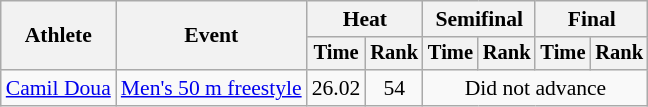<table class=wikitable style="font-size:90%">
<tr>
<th rowspan="2">Athlete</th>
<th rowspan="2">Event</th>
<th colspan="2">Heat</th>
<th colspan="2">Semifinal</th>
<th colspan="2">Final</th>
</tr>
<tr style="font-size:95%">
<th>Time</th>
<th>Rank</th>
<th>Time</th>
<th>Rank</th>
<th>Time</th>
<th>Rank</th>
</tr>
<tr align=center>
<td align=left><a href='#'>Camil Doua</a></td>
<td align=left><a href='#'>Men's 50 m freestyle</a></td>
<td>26.02</td>
<td>54</td>
<td colspan=4>Did not advance</td>
</tr>
</table>
